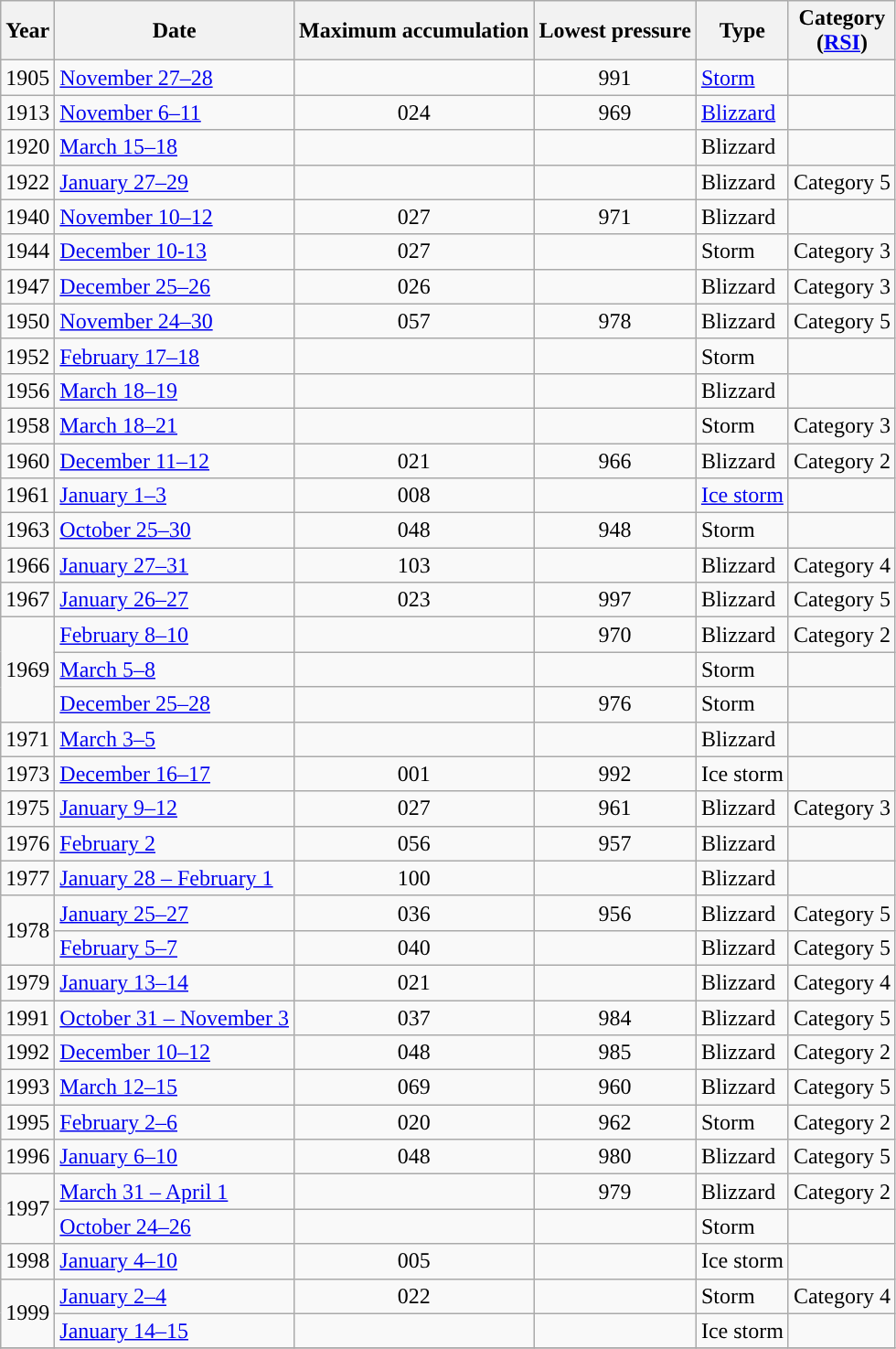<table class="wikitable sortable">
<tr>
<th>Year</th>
<th>Date</th>
<th>Maximum accumulation</th>
<th>Lowest pressure</th>
<th>Type</th>
<th>Category <br>(<a href='#'>RSI</a>)</th>
</tr>
<tr>
<td>1905</td>
<td><a href='#'>November 27–28</a></td>
<td></td>
<td style="text-align: center;"><span>991</span> </td>
<td><a href='#'>Storm</a></td>
<td></td>
</tr>
<tr>
<td>1913</td>
<td><a href='#'>November 6–11</a></td>
<td style="text-align: center;"><span>024</span> </td>
<td style="text-align: center;"><span>969</span> </td>
<td><a href='#'>Blizzard</a></td>
<td></td>
</tr>
<tr>
<td>1920</td>
<td><a href='#'>March 15–18</a></td>
<td></td>
<td></td>
<td>Blizzard</td>
<td></td>
</tr>
<tr>
<td>1922</td>
<td><a href='#'>January 27–29</a></td>
<td></td>
<td></td>
<td>Blizzard</td>
<td style="background: #">Category 5</td>
</tr>
<tr>
<td>1940</td>
<td><a href='#'>November 10–12</a></td>
<td style="text-align: center;"><span>027</span> </td>
<td style="text-align: center;"><span>971</span> </td>
<td>Blizzard</td>
<td></td>
</tr>
<tr>
<td>1944</td>
<td><a href='#'>December 10-13</a></td>
<td style="text-align: center;"><span>027</span> </td>
<td></td>
<td>Storm</td>
<td style="background: #">Category 3</td>
</tr>
<tr>
<td>1947</td>
<td><a href='#'>December 25–26</a></td>
<td style="text-align: center;"><span>026</span> </td>
<td></td>
<td>Blizzard</td>
<td style="background: #">Category 3</td>
</tr>
<tr>
<td>1950</td>
<td><a href='#'>November 24–30</a></td>
<td style="text-align: center;"><span>057</span> </td>
<td style="text-align: center;"><span>978</span> </td>
<td>Blizzard</td>
<td style="background: #">Category 5</td>
</tr>
<tr>
<td>1952</td>
<td><a href='#'>February 17–18</a></td>
<td></td>
<td></td>
<td>Storm</td>
<td></td>
</tr>
<tr>
<td>1956</td>
<td><a href='#'>March 18–19</a></td>
<td></td>
<td></td>
<td>Blizzard</td>
<td></td>
</tr>
<tr>
<td>1958</td>
<td><a href='#'>March 18–21</a></td>
<td></td>
<td></td>
<td>Storm</td>
<td style="background: #">Category 3</td>
</tr>
<tr>
<td>1960</td>
<td><a href='#'>December 11–12</a></td>
<td style="text-align: center;"><span>021</span> </td>
<td style="text-align: center;"><span>966</span> </td>
<td>Blizzard</td>
<td style="background: #">Category 2</td>
</tr>
<tr>
<td>1961</td>
<td><a href='#'>January 1–3</a></td>
<td style="text-align: center;"><span>008</span> </td>
<td></td>
<td><a href='#'>Ice storm</a></td>
<td></td>
</tr>
<tr>
<td>1963</td>
<td><a href='#'>October 25–30</a></td>
<td style="text-align: center;"><span>048</span> </td>
<td style="text-align: center;"><span>948</span> </td>
<td>Storm</td>
<td></td>
</tr>
<tr>
<td>1966</td>
<td><a href='#'>January 27–31</a></td>
<td style="text-align: center;"><span>103</span> </td>
<td></td>
<td>Blizzard</td>
<td style="background: #">Category 4</td>
</tr>
<tr>
<td>1967</td>
<td><a href='#'>January 26–27</a></td>
<td style="text-align: center;"><span>023</span> </td>
<td style="text-align: center;"><span>997</span> </td>
<td>Blizzard</td>
<td style="background: #">Category 5</td>
</tr>
<tr>
<td rowspan="3">1969</td>
<td><a href='#'>February 8–10</a></td>
<td></td>
<td style="text-align: center;"><span>970</span> </td>
<td>Blizzard</td>
<td style="background: #">Category 2</td>
</tr>
<tr>
<td><a href='#'>March 5–8</a></td>
<td></td>
<td></td>
<td>Storm</td>
<td></td>
</tr>
<tr>
<td><a href='#'>December 25–28</a></td>
<td></td>
<td style="text-align: center;"><span>976</span> </td>
<td>Storm</td>
<td></td>
</tr>
<tr>
<td>1971</td>
<td><a href='#'>March 3–5</a></td>
<td></td>
<td></td>
<td>Blizzard</td>
<td></td>
</tr>
<tr>
<td>1973</td>
<td><a href='#'>December 16–17</a></td>
<td style="text-align: center;"><span>001</span> </td>
<td style="text-align: center;"><span>992</span> </td>
<td>Ice storm</td>
<td></td>
</tr>
<tr>
<td>1975</td>
<td><a href='#'>January 9–12</a></td>
<td style="text-align: center;"><span>027</span> </td>
<td style="text-align: center;"><span>961</span> </td>
<td>Blizzard</td>
<td style="background: #">Category 3</td>
</tr>
<tr>
<td>1976</td>
<td><a href='#'>February 2</a></td>
<td style="text-align: center;"><span>056</span> </td>
<td style="text-align: center;"><span>957</span> </td>
<td>Blizzard</td>
<td></td>
</tr>
<tr>
<td>1977</td>
<td><a href='#'>January 28 – February 1</a></td>
<td style="text-align: center;"><span>100</span> </td>
<td></td>
<td>Blizzard</td>
<td></td>
</tr>
<tr>
<td rowspan="2">1978</td>
<td><a href='#'>January 25–27</a></td>
<td style="text-align: center;"><span>036</span> </td>
<td style="text-align: center;"><span>956</span> </td>
<td>Blizzard</td>
<td style="background: #">Category 5</td>
</tr>
<tr>
<td><a href='#'>February 5–7</a></td>
<td style="text-align: center;"><span>040</span> </td>
<td></td>
<td>Blizzard</td>
<td style="background: #">Category 5</td>
</tr>
<tr>
<td>1979</td>
<td><a href='#'>January 13–14</a></td>
<td style="text-align: center;"><span>021</span> </td>
<td></td>
<td>Blizzard</td>
<td style="background: #">Category 4</td>
</tr>
<tr>
<td>1991</td>
<td><a href='#'>October 31 – November 3</a></td>
<td style="text-align: center;"><span>037</span> </td>
<td style="text-align: center;"><span>984</span> </td>
<td>Blizzard</td>
<td style="background: #">Category 5</td>
</tr>
<tr>
<td>1992</td>
<td><a href='#'>December 10–12</a></td>
<td style="text-align: center;"><span>048</span> </td>
<td style="text-align: center;"><span>985</span> </td>
<td>Blizzard</td>
<td style="background: #">Category 2</td>
</tr>
<tr>
<td>1993</td>
<td><a href='#'>March 12–15</a></td>
<td style="text-align: center;"><span>069</span> </td>
<td style="text-align: center;"><span>960</span> </td>
<td>Blizzard</td>
<td style="background: #">Category 5</td>
</tr>
<tr>
<td>1995</td>
<td><a href='#'>February 2–6</a></td>
<td style="text-align: center;"><span>020</span> </td>
<td style="text-align: center;"><span>962</span> </td>
<td>Storm</td>
<td style="background: #">Category 2</td>
</tr>
<tr>
<td>1996</td>
<td><a href='#'>January 6–10</a></td>
<td style="text-align: center;"><span>048</span> </td>
<td style="text-align: center;"><span>980</span> </td>
<td>Blizzard</td>
<td style="background: #">Category 5</td>
</tr>
<tr>
<td rowspan="2">1997</td>
<td><a href='#'>March 31 – April 1</a></td>
<td></td>
<td style="text-align: center;"><span>979</span> </td>
<td>Blizzard</td>
<td style="background: #">Category 2</td>
</tr>
<tr>
<td><a href='#'>October 24–26</a></td>
<td></td>
<td></td>
<td>Storm</td>
<td></td>
</tr>
<tr>
<td>1998</td>
<td><a href='#'>January 4–10</a></td>
<td style="text-align: center;"><span>005</span> </td>
<td></td>
<td>Ice storm</td>
<td></td>
</tr>
<tr>
<td rowspan="2">1999</td>
<td><a href='#'>January 2–4</a></td>
<td style="text-align: center;"><span>022</span> </td>
<td></td>
<td>Storm</td>
<td style="background: #">Category 4</td>
</tr>
<tr>
<td><a href='#'>January 14–15</a></td>
<td></td>
<td></td>
<td>Ice storm</td>
<td></td>
</tr>
<tr>
</tr>
</table>
